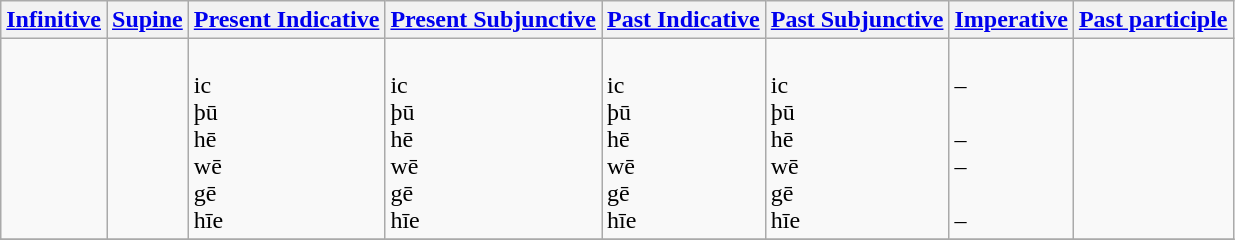<table class="wikitable">
<tr>
<th><a href='#'>Infinitive</a></th>
<th><a href='#'>Supine</a></th>
<th><a href='#'>Present Indicative</a></th>
<th><a href='#'>Present Subjunctive</a></th>
<th><a href='#'>Past Indicative</a></th>
<th><a href='#'>Past Subjunctive</a></th>
<th><a href='#'>Imperative</a></th>
<th><a href='#'>Past participle</a></th>
</tr>
<tr>
<td></td>
<td></td>
<td><br>ic 
<br>þū 
<br>hē 
<br>wē 
<br>gē 
<br>hīe </td>
<td><br>ic 
<br>þū 
<br>hē 
<br>wē 
<br>gē 
<br>hīe </td>
<td><br>ic 
<br>þū 
<br>hē 
<br>wē 
<br>gē 
<br>hīe </td>
<td><br>ic 
<br>þū 
<br>hē 
<br>wē 
<br>gē 
<br>hīe </td>
<td><br>–
<br>
<br> –
<br> –
<br> 
<br> –</td>
<td></td>
</tr>
<tr>
</tr>
</table>
